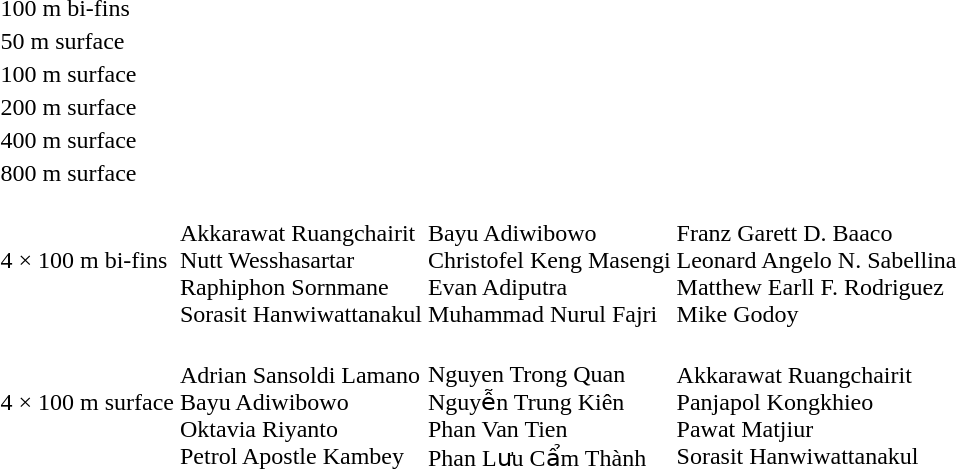<table>
<tr>
<td>100 m bi-fins</td>
<td></td>
<td></td>
<td></td>
</tr>
<tr>
<td>50 m surface</td>
<td></td>
<td></td>
<td></td>
</tr>
<tr>
<td>100 m surface</td>
<td></td>
<td></td>
<td></td>
</tr>
<tr>
<td>200 m surface</td>
<td></td>
<td></td>
<td></td>
</tr>
<tr>
<td>400 m surface</td>
<td></td>
<td></td>
<td></td>
</tr>
<tr>
<td>800 m surface</td>
<td></td>
<td></td>
<td></td>
</tr>
<tr>
<td>4 × 100 m bi-fins</td>
<td><br>Akkarawat Ruangchairit<br>Nutt Wesshasartar<br>Raphiphon Sornmane<br>Sorasit Hanwiwattanakul</td>
<td nowrap=true><br>Bayu Adiwibowo<br>Christofel Keng Masengi<br>Evan Adiputra<br>Muhammad Nurul Fajri</td>
<td nowrap=true><br>Franz Garett D. Baaco<br>Leonard Angelo N. Sabellina<br>Matthew Earll F. Rodriguez<br>Mike Godoy</td>
</tr>
<tr>
<td>4 × 100 m surface</td>
<td nowrap=true><br>Adrian Sansoldi Lamano<br>Bayu Adiwibowo<br>Oktavia Riyanto<br>Petrol Apostle Kambey</td>
<td><br>Nguyen Trong Quan<br>Nguyễn Trung Kiên<br>Phan Van Tien<br>Phan Lưu Cẩm Thành</td>
<td><br>Akkarawat Ruangchairit<br>Panjapol Kongkhieo<br>Pawat Matjiur<br>Sorasit Hanwiwattanakul</td>
</tr>
</table>
